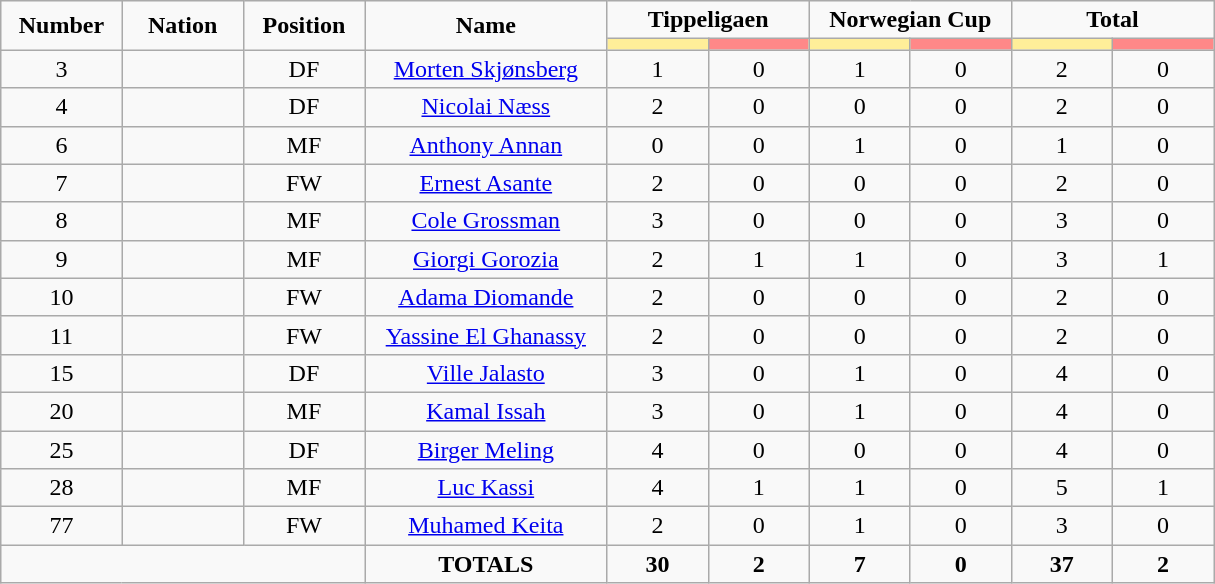<table class="wikitable" style="font-size: 100%; text-align: center;">
<tr>
<td rowspan="2" width="10%" align="center"><strong>Number</strong></td>
<td rowspan="2" width="10%" align="center"><strong>Nation</strong></td>
<td rowspan="2" width="10%" align="center"><strong>Position</strong></td>
<td rowspan="2" width="20%" align="center"><strong>Name</strong></td>
<td colspan="2" align="center"><strong>Tippeligaen</strong></td>
<td colspan="2" align="center"><strong>Norwegian Cup</strong></td>
<td colspan="2" align="center"><strong>Total</strong></td>
</tr>
<tr>
<th width=60 style="background: #FFEE99"></th>
<th width=60 style="background: #FF8888"></th>
<th width=60 style="background: #FFEE99"></th>
<th width=60 style="background: #FF8888"></th>
<th width=60 style="background: #FFEE99"></th>
<th width=60 style="background: #FF8888"></th>
</tr>
<tr>
<td>3</td>
<td></td>
<td>DF</td>
<td><a href='#'>Morten Skjønsberg</a></td>
<td>1</td>
<td>0</td>
<td>1</td>
<td>0</td>
<td>2</td>
<td>0</td>
</tr>
<tr>
<td>4</td>
<td></td>
<td>DF</td>
<td><a href='#'>Nicolai Næss</a></td>
<td>2</td>
<td>0</td>
<td>0</td>
<td>0</td>
<td>2</td>
<td>0</td>
</tr>
<tr>
<td>6</td>
<td></td>
<td>MF</td>
<td><a href='#'>Anthony Annan</a></td>
<td>0</td>
<td>0</td>
<td>1</td>
<td>0</td>
<td>1</td>
<td>0</td>
</tr>
<tr>
<td>7</td>
<td></td>
<td>FW</td>
<td><a href='#'>Ernest Asante</a></td>
<td>2</td>
<td>0</td>
<td>0</td>
<td>0</td>
<td>2</td>
<td>0</td>
</tr>
<tr>
<td>8</td>
<td></td>
<td>MF</td>
<td><a href='#'>Cole Grossman</a></td>
<td>3</td>
<td>0</td>
<td>0</td>
<td>0</td>
<td>3</td>
<td>0</td>
</tr>
<tr>
<td>9</td>
<td></td>
<td>MF</td>
<td><a href='#'>Giorgi Gorozia</a></td>
<td>2</td>
<td>1</td>
<td>1</td>
<td>0</td>
<td>3</td>
<td>1</td>
</tr>
<tr>
<td>10</td>
<td></td>
<td>FW</td>
<td><a href='#'>Adama Diomande</a></td>
<td>2</td>
<td>0</td>
<td>0</td>
<td>0</td>
<td>2</td>
<td>0</td>
</tr>
<tr>
<td>11</td>
<td></td>
<td>FW</td>
<td><a href='#'>Yassine El Ghanassy</a></td>
<td>2</td>
<td>0</td>
<td>0</td>
<td>0</td>
<td>2</td>
<td>0</td>
</tr>
<tr>
<td>15</td>
<td></td>
<td>DF</td>
<td><a href='#'>Ville Jalasto</a></td>
<td>3</td>
<td>0</td>
<td>1</td>
<td>0</td>
<td>4</td>
<td>0</td>
</tr>
<tr>
<td>20</td>
<td></td>
<td>MF</td>
<td><a href='#'>Kamal Issah</a></td>
<td>3</td>
<td>0</td>
<td>1</td>
<td>0</td>
<td>4</td>
<td>0</td>
</tr>
<tr>
<td>25</td>
<td></td>
<td>DF</td>
<td><a href='#'>Birger Meling</a></td>
<td>4</td>
<td>0</td>
<td>0</td>
<td>0</td>
<td>4</td>
<td>0</td>
</tr>
<tr>
<td>28</td>
<td></td>
<td>MF</td>
<td><a href='#'>Luc Kassi</a></td>
<td>4</td>
<td>1</td>
<td>1</td>
<td>0</td>
<td>5</td>
<td>1</td>
</tr>
<tr>
<td>77</td>
<td></td>
<td>FW</td>
<td><a href='#'>Muhamed Keita</a></td>
<td>2</td>
<td>0</td>
<td>1</td>
<td>0</td>
<td>3</td>
<td>0</td>
</tr>
<tr>
<td colspan="3"></td>
<td><strong>TOTALS</strong></td>
<td><strong>30</strong></td>
<td><strong>2</strong></td>
<td><strong>7</strong></td>
<td><strong>0</strong></td>
<td><strong>37</strong></td>
<td><strong>2</strong></td>
</tr>
</table>
